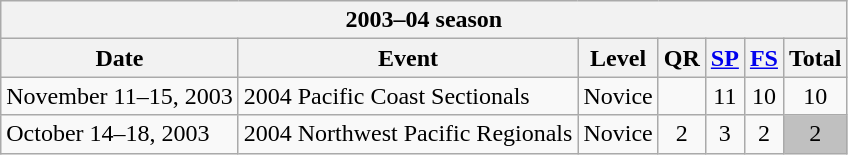<table class="wikitable">
<tr>
<th colspan=7>2003–04 season</th>
</tr>
<tr>
<th>Date</th>
<th>Event</th>
<th>Level</th>
<th>QR</th>
<th><a href='#'>SP</a></th>
<th><a href='#'>FS</a></th>
<th>Total</th>
</tr>
<tr>
<td>November 11–15, 2003</td>
<td>2004 Pacific Coast Sectionals</td>
<td>Novice</td>
<td></td>
<td align=center>11</td>
<td align=center>10</td>
<td align=center>10</td>
</tr>
<tr>
<td>October 14–18, 2003</td>
<td>2004 Northwest Pacific Regionals</td>
<td>Novice</td>
<td align=center>2</td>
<td align=center>3</td>
<td align=center>2</td>
<td align=center bgcolor=silver>2</td>
</tr>
</table>
